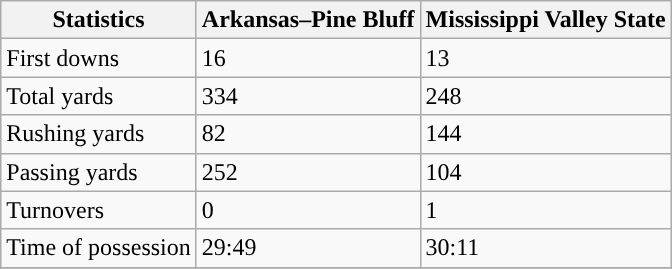<table class="wikitable">
<tr>
<th>Statistics</th>
<th>Arkansas–Pine Bluff</th>
<th>Mississippi Valley State</th>
</tr>
<tr>
<td>First downs</td>
<td>16</td>
<td>13</td>
</tr>
<tr>
<td>Total yards</td>
<td>334</td>
<td>248</td>
</tr>
<tr>
<td>Rushing yards</td>
<td>82</td>
<td>144</td>
</tr>
<tr>
<td>Passing yards</td>
<td>252</td>
<td>104</td>
</tr>
<tr>
<td>Turnovers</td>
<td>0</td>
<td>1</td>
</tr>
<tr>
<td>Time of possession</td>
<td>29:49</td>
<td>30:11</td>
</tr>
<tr>
</tr>
</table>
